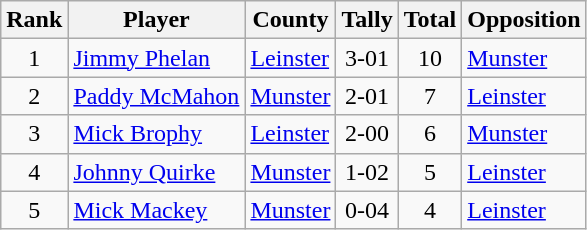<table class="wikitable">
<tr>
<th>Rank</th>
<th>Player</th>
<th>County</th>
<th>Tally</th>
<th>Total</th>
<th>Opposition</th>
</tr>
<tr>
<td rowspan=1 align=center>1</td>
<td><a href='#'>Jimmy Phelan</a></td>
<td><a href='#'>Leinster</a></td>
<td align=center>3-01</td>
<td align=center>10</td>
<td><a href='#'>Munster</a></td>
</tr>
<tr>
<td rowspan=1 align=center>2</td>
<td><a href='#'>Paddy McMahon</a></td>
<td><a href='#'>Munster</a></td>
<td align=center>2-01</td>
<td align=center>7</td>
<td><a href='#'>Leinster</a></td>
</tr>
<tr>
<td rowspan=1 align=center>3</td>
<td><a href='#'>Mick Brophy</a></td>
<td><a href='#'>Leinster</a></td>
<td align=center>2-00</td>
<td align=center>6</td>
<td><a href='#'>Munster</a></td>
</tr>
<tr>
<td rowspan=1 align=center>4</td>
<td><a href='#'>Johnny Quirke</a></td>
<td><a href='#'>Munster</a></td>
<td align=center>1-02</td>
<td align=center>5</td>
<td><a href='#'>Leinster</a></td>
</tr>
<tr>
<td rowspan=1 align=center>5</td>
<td><a href='#'>Mick Mackey</a></td>
<td><a href='#'>Munster</a></td>
<td align=center>0-04</td>
<td align=center>4</td>
<td><a href='#'>Leinster</a></td>
</tr>
</table>
